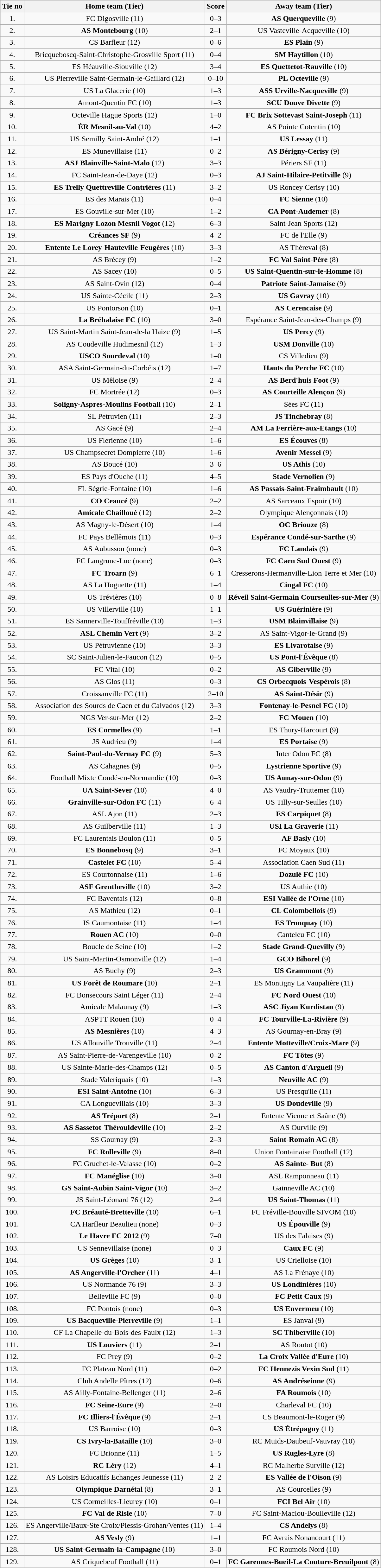<table class="wikitable" style="text-align: center">
<tr>
<th>Tie no</th>
<th>Home team (Tier)</th>
<th>Score</th>
<th>Away team (Tier)</th>
</tr>
<tr>
<td>1.</td>
<td>FC Digosville (11)</td>
<td>0–3</td>
<td><strong>AS Querqueville</strong> (9)</td>
</tr>
<tr>
<td>2.</td>
<td><strong>AS Montebourg</strong> (10)</td>
<td>2–1</td>
<td>US Vasteville-Acqueville  (10)</td>
</tr>
<tr>
<td>3.</td>
<td>CS Barfleur (12)</td>
<td>0–6</td>
<td><strong>ES Plain</strong> (9)</td>
</tr>
<tr>
<td>4.</td>
<td>Bricqueboscq-Saint-Christophe-Grosville Sport (11)</td>
<td>0–4</td>
<td><strong>SM Haytillon</strong> (10)</td>
</tr>
<tr>
<td>5.</td>
<td>ES Héauville-Siouville  (12)</td>
<td>3–4</td>
<td><strong>ES Quettetot-Rauville</strong> (10)</td>
</tr>
<tr>
<td>6.</td>
<td>US Pierreville Saint-Germain-le-Gaillard (12)</td>
<td>0–10</td>
<td><strong>PL Octeville</strong> (9)</td>
</tr>
<tr>
<td>7.</td>
<td>US La Glacerie (10)</td>
<td>1–3</td>
<td><strong>ASS Urville-Nacqueville</strong> (9)</td>
</tr>
<tr>
<td>8.</td>
<td>Amont-Quentin FC (10)</td>
<td>1–3</td>
<td><strong>SCU Douve Divette</strong> (9)</td>
</tr>
<tr>
<td>9.</td>
<td>Octeville Hague Sports (12)</td>
<td>1–0</td>
<td><strong>FC Brix Sottevast Saint-Joseph</strong> (11)</td>
</tr>
<tr>
<td>10.</td>
<td><strong>ÉR Mesnil-au-Val</strong> (10)</td>
<td>4–2</td>
<td>AS Pointe Cotentin (10)</td>
</tr>
<tr>
<td>11.</td>
<td>US Semilly Saint-André (12)</td>
<td>1–1 </td>
<td><strong>US Lessay</strong> (11)</td>
</tr>
<tr>
<td>12.</td>
<td>ES Munevillaise (11)</td>
<td>0–2</td>
<td><strong>AS Bérigny-Cerisy</strong> (9)</td>
</tr>
<tr>
<td>13.</td>
<td><strong>ASJ Blainville-Saint-Malo</strong> (12)</td>
<td>3–3 </td>
<td>Périers SF (11)</td>
</tr>
<tr>
<td>14.</td>
<td>FC Saint-Jean-de-Daye (12)</td>
<td>0–3</td>
<td><strong>AJ Saint-Hilaire-Petitville</strong> (9)</td>
</tr>
<tr>
<td>15.</td>
<td><strong>ES Trelly Quettreville Contrières</strong> (11)</td>
<td>3–2</td>
<td>US Roncey Cerisy (10)</td>
</tr>
<tr>
<td>16.</td>
<td>ES des Marais (11)</td>
<td>0–4</td>
<td><strong>FC Sienne</strong> (10)</td>
</tr>
<tr>
<td>17.</td>
<td>ES Gouville-sur-Mer (10)</td>
<td>1–2</td>
<td><strong>CA Pont-Audemer</strong> (8)</td>
</tr>
<tr>
<td>18.</td>
<td><strong>ES Marigny Lozon Mesnil Vogot</strong> (12)</td>
<td>6–3</td>
<td>Saint-Jean Sports (12)</td>
</tr>
<tr>
<td>19.</td>
<td><strong>Créances SF</strong> (9)</td>
<td>4–2</td>
<td>FC de l'Elle (9)</td>
</tr>
<tr>
<td>20.</td>
<td><strong>Entente Le Lorey-Hauteville-Feugères</strong> (10)</td>
<td>3–3 </td>
<td>AS Thèreval (8)</td>
</tr>
<tr>
<td>21.</td>
<td>AS Brécey (9)</td>
<td>1–2</td>
<td><strong>FC Val Saint-Père</strong> (8)</td>
</tr>
<tr>
<td>22.</td>
<td>AS Sacey (10)</td>
<td>0–5</td>
<td><strong>US Saint-Quentin-sur-le-Homme</strong> (8)</td>
</tr>
<tr>
<td>23.</td>
<td>AS Saint-Ovin (12)</td>
<td>0–4</td>
<td><strong>Patriote Saint-Jamaise</strong> (9)</td>
</tr>
<tr>
<td>24.</td>
<td>US Sainte-Cécile (11)</td>
<td>2–3</td>
<td><strong>US Gavray</strong> (10)</td>
</tr>
<tr>
<td>25.</td>
<td>US Pontorson (10)</td>
<td>0–1</td>
<td><strong>AS Cerencaise</strong> (9)</td>
</tr>
<tr>
<td>26.</td>
<td><strong>La Bréhalaise FC</strong> (10)</td>
<td>3–0</td>
<td>Espérance Saint-Jean-des-Champs (9)</td>
</tr>
<tr>
<td>27.</td>
<td>US Saint-Martin Saint-Jean-de-la Haize (9)</td>
<td>1–5</td>
<td><strong>US Percy</strong> (9)</td>
</tr>
<tr>
<td>28.</td>
<td>AS Coudeville Hudimesnil (12)</td>
<td>1–3</td>
<td><strong>USM Donville</strong> (10)</td>
</tr>
<tr>
<td>29.</td>
<td><strong>USCO Sourdeval</strong> (10)</td>
<td>1–0</td>
<td>CS Villedieu (9)</td>
</tr>
<tr>
<td>30.</td>
<td>ASA Saint-Germain-du-Corbéis (12)</td>
<td>1–7</td>
<td><strong>Hauts du Perche FC</strong> (10)</td>
</tr>
<tr>
<td>31.</td>
<td>US Mêloise (9)</td>
<td>2–4</td>
<td><strong>AS Berd'huis Foot</strong> (9)</td>
</tr>
<tr>
<td>32.</td>
<td>FC Mortrée (12)</td>
<td>0–3</td>
<td><strong>AS Courteille Alençon</strong> (9)</td>
</tr>
<tr>
<td>33.</td>
<td><strong>Soligny-Aspres-Moulins Football</strong> (10)</td>
<td>2–1</td>
<td>Sées FC (11)</td>
</tr>
<tr>
<td>34.</td>
<td>SL Petruvien (11)</td>
<td>2–3</td>
<td><strong>JS Tinchebray</strong> (8)</td>
</tr>
<tr>
<td>35.</td>
<td>AS Gacé (9)</td>
<td>2–4</td>
<td><strong>AM La Ferrière-aux-Etangs</strong> (10)</td>
</tr>
<tr>
<td>36.</td>
<td>US Flerienne (10)</td>
<td>1–6</td>
<td><strong>ES Écouves</strong> (8)</td>
</tr>
<tr>
<td>37.</td>
<td>US Champsecret Dompierre (10)</td>
<td>1–6</td>
<td><strong>Avenir Messei</strong> (9)</td>
</tr>
<tr>
<td>38.</td>
<td>AS Boucé (10)</td>
<td>3–6</td>
<td><strong>US Athis</strong> (10)</td>
</tr>
<tr>
<td>39.</td>
<td>ES Pays d'Ouche (11)</td>
<td>4–5</td>
<td><strong>Stade Vernolien</strong> (9)</td>
</tr>
<tr>
<td>40.</td>
<td>FL Ségrie-Fontaine (10)</td>
<td>1–6</td>
<td><strong>AS Passais-Saint-Fraimbault</strong> (10)</td>
</tr>
<tr>
<td>41.</td>
<td><strong>CO Ceaucé</strong> (9)</td>
<td>2–2 </td>
<td>AS Sarceaux Espoir (10)</td>
</tr>
<tr>
<td>42.</td>
<td><strong>Amicale Chailloué</strong> (12)</td>
<td>2–2 </td>
<td>Olympique Alençonnais (10)</td>
</tr>
<tr>
<td>43.</td>
<td>AS Magny-le-Désert (10)</td>
<td>1–4</td>
<td><strong>OC Briouze</strong> (8)</td>
</tr>
<tr>
<td>44.</td>
<td>FC Pays Bellêmois (11)</td>
<td>0–3</td>
<td><strong>Espérance Condé-sur-Sarthe</strong> (9)</td>
</tr>
<tr>
<td>45.</td>
<td>AS Aubusson (none)</td>
<td>0–3</td>
<td><strong>FC Landais</strong> (9)</td>
</tr>
<tr>
<td>46.</td>
<td>FC Langrune-Luc (none)</td>
<td>0–3</td>
<td><strong>FC Caen Sud Ouest</strong> (9)</td>
</tr>
<tr>
<td>47.</td>
<td><strong>FC Troarn</strong> (9)</td>
<td>6–1</td>
<td>Cresserons-Hermanville-Lion Terre et Mer (10)</td>
</tr>
<tr>
<td>48.</td>
<td>AS La Hoguette (11)</td>
<td>1–4</td>
<td><strong>Cingal FC</strong> (10)</td>
</tr>
<tr>
<td>49.</td>
<td>US Trévières (10)</td>
<td>0–8</td>
<td><strong>Réveil Saint-Germain Courseulles-sur-Mer</strong> (9)</td>
</tr>
<tr>
<td>50.</td>
<td>US Villerville (10)</td>
<td>1–1 </td>
<td><strong>US Guérinière</strong> (9)</td>
</tr>
<tr>
<td>51.</td>
<td>ES Sannerville-Touffréville (10)</td>
<td>1–3</td>
<td><strong>USM Blainvillaise</strong> (9)</td>
</tr>
<tr>
<td>52.</td>
<td><strong>ASL Chemin Vert</strong> (9)</td>
<td>3–2</td>
<td>AS Saint-Vigor-le-Grand (9)</td>
</tr>
<tr>
<td>53.</td>
<td>US Pétruvienne (10)</td>
<td>3–3 </td>
<td><strong>ES Livarotaise</strong> (9)</td>
</tr>
<tr>
<td>54.</td>
<td>SC Saint-Julien-le-Faucon (12)</td>
<td>0–5</td>
<td><strong>US Pont-l'Évêque</strong> (8)</td>
</tr>
<tr>
<td>55.</td>
<td>FC Vital (10)</td>
<td>0–2</td>
<td><strong>AS Giberville</strong> (9)</td>
</tr>
<tr>
<td>56.</td>
<td>AS Glos (11)</td>
<td>0–3</td>
<td><strong>CS Orbecquois-Vespèrois</strong> (8)</td>
</tr>
<tr>
<td>57.</td>
<td>Croissanville FC (11)</td>
<td>2–10</td>
<td><strong>AS Saint-Désir</strong> (9)</td>
</tr>
<tr>
<td>58.</td>
<td>Association des Sourds de Caen et du Calvados (12)</td>
<td>3–3 </td>
<td><strong>Fontenay-le-Pesnel FC</strong> (10)</td>
</tr>
<tr>
<td>59.</td>
<td>NGS Ver-sur-Mer (12)</td>
<td>2–2 </td>
<td><strong>FC Mouen</strong> (10)</td>
</tr>
<tr>
<td>60.</td>
<td><strong>ES Cormelles</strong> (9)</td>
<td>1–1 </td>
<td>ES Thury-Harcourt (9)</td>
</tr>
<tr>
<td>61.</td>
<td>JS Audrieu (9)</td>
<td>1–4</td>
<td><strong>ES Portaise</strong> (9)</td>
</tr>
<tr>
<td>62.</td>
<td><strong>Saint-Paul-du-Vernay FC</strong> (9)</td>
<td>5–3</td>
<td>Inter Odon FC (8)</td>
</tr>
<tr>
<td>63.</td>
<td>AS Cahagnes (9)</td>
<td>0–5</td>
<td><strong>Lystrienne Sportive</strong> (9)</td>
</tr>
<tr>
<td>64.</td>
<td>Football Mixte Condé-en-Normandie (10)</td>
<td>0–3</td>
<td><strong>US Aunay-sur-Odon</strong> (9)</td>
</tr>
<tr>
<td>65.</td>
<td><strong>UA Saint-Sever</strong> (10)</td>
<td>4–0</td>
<td>AS Vaudry-Truttemer (10)</td>
</tr>
<tr>
<td>66.</td>
<td><strong>Grainville-sur-Odon FC</strong> (11)</td>
<td>6–4</td>
<td>US Tilly-sur-Seulles (10)</td>
</tr>
<tr>
<td>67.</td>
<td>ASL Ajon (11)</td>
<td>2–3</td>
<td><strong>ES Carpiquet</strong> (8)</td>
</tr>
<tr>
<td>68.</td>
<td>AS Guilberville (11)</td>
<td>1–3</td>
<td><strong>USI La Graverie</strong> (11)</td>
</tr>
<tr>
<td>69.</td>
<td>FC Laurentais Boulon (11)</td>
<td>0–5</td>
<td><strong>AF Basly</strong> (10)</td>
</tr>
<tr>
<td>70.</td>
<td><strong>ES Bonnebosq</strong> (9)</td>
<td>3–1</td>
<td>FC Moyaux (10)</td>
</tr>
<tr>
<td>71.</td>
<td><strong>Castelet FC</strong> (10)</td>
<td>5–4</td>
<td>Association Caen Sud (11)</td>
</tr>
<tr>
<td>72.</td>
<td>ES Courtonnaise (11)</td>
<td>1–6</td>
<td><strong>Dozulé FC</strong> (10)</td>
</tr>
<tr>
<td>73.</td>
<td><strong>ASF Grentheville</strong> (10)</td>
<td>3–2</td>
<td>US Authie (10)</td>
</tr>
<tr>
<td>74.</td>
<td>FC Baventais (12)</td>
<td>0–8</td>
<td><strong>ESI Vallée de l'Orne</strong> (10)</td>
</tr>
<tr>
<td>75.</td>
<td>AS Mathieu (12)</td>
<td>0–1</td>
<td><strong>CL Colombellois</strong> (9)</td>
</tr>
<tr>
<td>76.</td>
<td>IS Caumontaise (11)</td>
<td>1–4</td>
<td><strong>ES Tronquay</strong> (10)</td>
</tr>
<tr>
<td>77.</td>
<td><strong>Rouen AC</strong> (10)</td>
<td>0–0 </td>
<td>Canteleu FC (10)</td>
</tr>
<tr>
<td>78.</td>
<td>Boucle de Seine (10)</td>
<td>1–2</td>
<td><strong>Stade Grand-Quevilly</strong> (9)</td>
</tr>
<tr>
<td>79.</td>
<td>US Saint-Martin-Osmonville (12)</td>
<td>1–4</td>
<td><strong>GCO Bihorel</strong> (9)</td>
</tr>
<tr>
<td>80.</td>
<td>AS Buchy (9)</td>
<td>2–3</td>
<td><strong>US Grammont</strong> (9)</td>
</tr>
<tr>
<td>81.</td>
<td><strong>US Forêt de Roumare</strong> (10)</td>
<td>2–1</td>
<td>ES Montigny La Vaupalière (11)</td>
</tr>
<tr>
<td>82.</td>
<td>FC Bonsecours Saint Léger (11)</td>
<td>2–4</td>
<td><strong>FC Nord Ouest</strong> (10)</td>
</tr>
<tr>
<td>83.</td>
<td>Amicale Malaunay (9)</td>
<td>1–3</td>
<td><strong>ASC Jiyan Kurdistan</strong> (9)</td>
</tr>
<tr>
<td>84.</td>
<td>ASPTT Rouen (10)</td>
<td>0–4</td>
<td><strong>FC Tourville-La-Rivière</strong> (9)</td>
</tr>
<tr>
<td>85.</td>
<td><strong>AS Mesnières</strong> (10)</td>
<td>4–3</td>
<td>AS Gournay-en-Bray (9)</td>
</tr>
<tr>
<td>86.</td>
<td>US Allouville Trouville (11)</td>
<td>2–4</td>
<td><strong>Entente Motteville/Croix-Mare</strong> (9)</td>
</tr>
<tr>
<td>87.</td>
<td>AS Saint-Pierre-de-Varengeville (10)</td>
<td>0–2</td>
<td><strong>FC Tôtes</strong> (9)</td>
</tr>
<tr>
<td>88.</td>
<td>US Sainte-Marie-des-Champs (12)</td>
<td>0–5</td>
<td><strong>AS Canton d'Argueil</strong> (9)</td>
</tr>
<tr>
<td>89.</td>
<td>Stade Valeriquais (10)</td>
<td>1–3</td>
<td><strong>Neuville AC</strong> (9)</td>
</tr>
<tr>
<td>90.</td>
<td><strong>ESI Saint-Antoine</strong> (10)</td>
<td>6–3</td>
<td>US Presqu'ile (11)</td>
</tr>
<tr>
<td>91.</td>
<td>CA Longuevillais (10)</td>
<td>3–3 </td>
<td><strong>US Doudeville</strong> (9)</td>
</tr>
<tr>
<td>92.</td>
<td><strong>AS Tréport</strong> (8)</td>
<td>2–1</td>
<td>Entente Vienne et Saâne (9)</td>
</tr>
<tr>
<td>93.</td>
<td><strong>AS Sassetot-Thérouldeville</strong> (10)</td>
<td>2–2 </td>
<td>AS Ourville (9)</td>
</tr>
<tr>
<td>94.</td>
<td>SS Gournay (9)</td>
<td>2–3</td>
<td><strong>Saint-Romain AC</strong> (8)</td>
</tr>
<tr>
<td>95.</td>
<td><strong>FC Rolleville </strong> (9)</td>
<td>8–0</td>
<td>Union Fontainaise Football (12)</td>
</tr>
<tr>
<td>96.</td>
<td>FC Gruchet-le-Valasse (10)</td>
<td>0–2</td>
<td><strong>AS Sainte- But</strong> (8)</td>
</tr>
<tr>
<td>97.</td>
<td><strong>FC Manéglise</strong> (10)</td>
<td>3–0</td>
<td>ASL Ramponneau (11)</td>
</tr>
<tr>
<td>98.</td>
<td><strong>GS Saint-Aubin Saint-Vigor</strong> (10)</td>
<td>3–2</td>
<td>Gainneville AC (10)</td>
</tr>
<tr>
<td>99.</td>
<td>JS Saint-Léonard 76 (12)</td>
<td>2–4</td>
<td><strong>US Saint-Thomas</strong> (11)</td>
</tr>
<tr>
<td>100.</td>
<td><strong>FC Bréauté-Bretteville</strong> (10)</td>
<td>6–1</td>
<td>FC Fréville-Bouville SIVOM (10)</td>
</tr>
<tr>
<td>101.</td>
<td>CA Harfleur Beaulieu (none)</td>
<td>0–3</td>
<td><strong>US Épouville</strong> (9)</td>
</tr>
<tr>
<td>102.</td>
<td><strong>Le Havre FC 2012</strong> (9)</td>
<td>7–0</td>
<td>US des Falaises (9)</td>
</tr>
<tr>
<td>103.</td>
<td>US Sennevillaise (none)</td>
<td>0–3</td>
<td><strong>Caux FC</strong> (9)</td>
</tr>
<tr>
<td>104.</td>
<td><strong>US Grèges</strong> (10)</td>
<td>3–1</td>
<td>US Crielloise (10)</td>
</tr>
<tr>
<td>105.</td>
<td><strong>AS Angerville-l'Orcher</strong> (11)</td>
<td>4–1</td>
<td>AS La Frénaye (10)</td>
</tr>
<tr>
<td>106.</td>
<td>US Normande 76 (9)</td>
<td>3–3 </td>
<td><strong>US Londinières</strong> (10)</td>
</tr>
<tr>
<td>107.</td>
<td>Belleville FC (9)</td>
<td>0–0 </td>
<td><strong>FC Petit Caux</strong> (9)</td>
</tr>
<tr>
<td>108.</td>
<td>FC Pontois (none)</td>
<td>0–3</td>
<td><strong>US Envermeu</strong> (10)</td>
</tr>
<tr>
<td>109.</td>
<td><strong>US Bacqueville-Pierreville</strong> (9)</td>
<td>1–1 </td>
<td>ES Janval (9)</td>
</tr>
<tr>
<td>110.</td>
<td>CF La Chapelle-du-Bois-des-Faulx (12)</td>
<td>1–3</td>
<td><strong>SC Thiberville</strong> (10)</td>
</tr>
<tr>
<td>111.</td>
<td><strong>US Louviers</strong> (11)</td>
<td>2–1</td>
<td>AS Routot (10)</td>
</tr>
<tr>
<td>112.</td>
<td>FC Prey (9)</td>
<td>0–2</td>
<td><strong>La Croix Vallée d'Eure</strong> (10)</td>
</tr>
<tr>
<td>113.</td>
<td>FC Plateau Nord (11)</td>
<td>0–2</td>
<td><strong>FC Hennezis Vexin Sud</strong> (11)</td>
</tr>
<tr>
<td>114.</td>
<td>Club Andelle Pîtres (12)</td>
<td>0–6</td>
<td><strong>AS Andréseinne</strong> (9)</td>
</tr>
<tr>
<td>115.</td>
<td>AS Ailly-Fontaine-Bellenger (11)</td>
<td>2–6</td>
<td><strong>FA Roumois</strong> (10)</td>
</tr>
<tr>
<td>116.</td>
<td><strong>FC Seine-Eure</strong> (9)</td>
<td>2–0</td>
<td>Charleval FC (10)</td>
</tr>
<tr>
<td>117.</td>
<td><strong>FC Illiers-l'Évêque</strong> (9)</td>
<td>2–1</td>
<td>CS Beaumont-le-Roger (9)</td>
</tr>
<tr>
<td>118.</td>
<td>US Barroise (10)</td>
<td>0–3</td>
<td><strong>US Étrépagny</strong> (11)</td>
</tr>
<tr>
<td>119.</td>
<td><strong>CS Ivry-la-Bataille</strong> (10)</td>
<td>3–0</td>
<td>RC Muids-Daubeuf-Vauvray (10)</td>
</tr>
<tr>
<td>120.</td>
<td>FC Brionne (11)</td>
<td>1–5</td>
<td><strong>US Rugles-Lyre</strong> (8)</td>
</tr>
<tr>
<td>121.</td>
<td><strong>RC Léry</strong> (12)</td>
<td>4–1</td>
<td>RC Malherbe Surville (12)</td>
</tr>
<tr>
<td>122.</td>
<td>AS Loisirs Educatifs Echanges Jeunesse (11)</td>
<td>2–2 </td>
<td><strong>ES Vallée de l'Oison</strong> (9)</td>
</tr>
<tr>
<td>123.</td>
<td><strong>Olympique Darnétal</strong> (8)</td>
<td>3–1</td>
<td>AS Courcelles (9)</td>
</tr>
<tr>
<td>124.</td>
<td>US Cormeilles-Lieurey (10)</td>
<td>0–1</td>
<td><strong>FCI Bel Air</strong> (10)</td>
</tr>
<tr>
<td>125.</td>
<td><strong>FC Val de Risle</strong> (10)</td>
<td>7–0</td>
<td>FC Saint-Maclou-Boulleville (12)</td>
</tr>
<tr>
<td>126.</td>
<td>ES Angerville/Baux-Ste Croix/Plessis-Grohan/Ventes (11)</td>
<td>1–4</td>
<td><strong>CS Andelys</strong> (8)</td>
</tr>
<tr>
<td>127.</td>
<td><strong>AS Vesly</strong> (9)</td>
<td>1–1 </td>
<td>FC Avrais Nonancourt (11)</td>
</tr>
<tr>
<td>128.</td>
<td><strong>US Saint-Germain-la-Campagne</strong> (10)</td>
<td>3–0</td>
<td>FC Roumois Nord (10)</td>
</tr>
<tr>
<td>129.</td>
<td>AS Criquebeuf Football (11)</td>
<td>0–1</td>
<td><strong>FC Garennes-Bueil-La Couture-Breuilpont</strong> (8)</td>
</tr>
</table>
